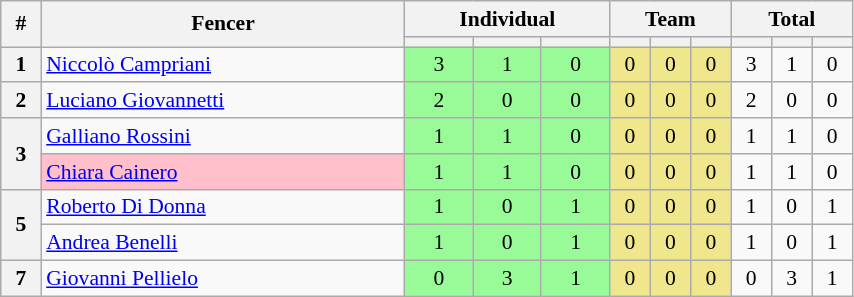<table class="wikitable" width=45% style="font-size:90%; text-align:center;">
<tr>
<th rowspan=2>#</th>
<th rowspan=2>Fencer</th>
<th colspan=3>Individual</th>
<th colspan=3>Team</th>
<th colspan=3>Total</th>
</tr>
<tr>
<th></th>
<th></th>
<th></th>
<th></th>
<th></th>
<th></th>
<th></th>
<th></th>
<th></th>
</tr>
<tr>
<th>1</th>
<td align=left><a href='#'>Niccolò Campriani</a></td>
<td bgcolor=PaleGreen>3</td>
<td bgcolor=PaleGreen>1</td>
<td bgcolor=PaleGreen>0</td>
<td bgcolor=Khaki>0</td>
<td bgcolor=Khaki>0</td>
<td bgcolor=Khaki>0</td>
<td>3</td>
<td>1</td>
<td>0</td>
</tr>
<tr>
<th>2</th>
<td align=left><a href='#'>Luciano Giovannetti</a></td>
<td bgcolor=PaleGreen>2</td>
<td bgcolor=PaleGreen>0</td>
<td bgcolor=PaleGreen>0</td>
<td bgcolor=Khaki>0</td>
<td bgcolor=Khaki>0</td>
<td bgcolor=Khaki>0</td>
<td>2</td>
<td>0</td>
<td>0</td>
</tr>
<tr>
<th rowspan=2>3</th>
<td align=left><a href='#'>Galliano Rossini</a></td>
<td bgcolor=PaleGreen>1</td>
<td bgcolor=PaleGreen>1</td>
<td bgcolor=PaleGreen>0</td>
<td bgcolor=Khaki>0</td>
<td bgcolor=Khaki>0</td>
<td bgcolor=Khaki>0</td>
<td>1</td>
<td>1</td>
<td>0</td>
</tr>
<tr>
<td align=left bgcolor=pink><a href='#'>Chiara Cainero</a></td>
<td bgcolor=PaleGreen>1</td>
<td bgcolor=PaleGreen>1</td>
<td bgcolor=PaleGreen>0</td>
<td bgcolor=Khaki>0</td>
<td bgcolor=Khaki>0</td>
<td bgcolor=Khaki>0</td>
<td>1</td>
<td>1</td>
<td>0</td>
</tr>
<tr>
<th rowspan=2>5</th>
<td align=left><a href='#'>Roberto Di Donna</a></td>
<td bgcolor=PaleGreen>1</td>
<td bgcolor=PaleGreen>0</td>
<td bgcolor=PaleGreen>1</td>
<td bgcolor=Khaki>0</td>
<td bgcolor=Khaki>0</td>
<td bgcolor=Khaki>0</td>
<td>1</td>
<td>0</td>
<td>1</td>
</tr>
<tr>
<td align=left><a href='#'>Andrea Benelli</a></td>
<td bgcolor=PaleGreen>1</td>
<td bgcolor=PaleGreen>0</td>
<td bgcolor=PaleGreen>1</td>
<td bgcolor=Khaki>0</td>
<td bgcolor=Khaki>0</td>
<td bgcolor=Khaki>0</td>
<td>1</td>
<td>0</td>
<td>1</td>
</tr>
<tr>
<th>7</th>
<td align=left><a href='#'>Giovanni Pellielo</a></td>
<td bgcolor=PaleGreen>0</td>
<td bgcolor=PaleGreen>3</td>
<td bgcolor=PaleGreen>1</td>
<td bgcolor=Khaki>0</td>
<td bgcolor=Khaki>0</td>
<td bgcolor=Khaki>0</td>
<td>0</td>
<td>3</td>
<td>1</td>
</tr>
</table>
